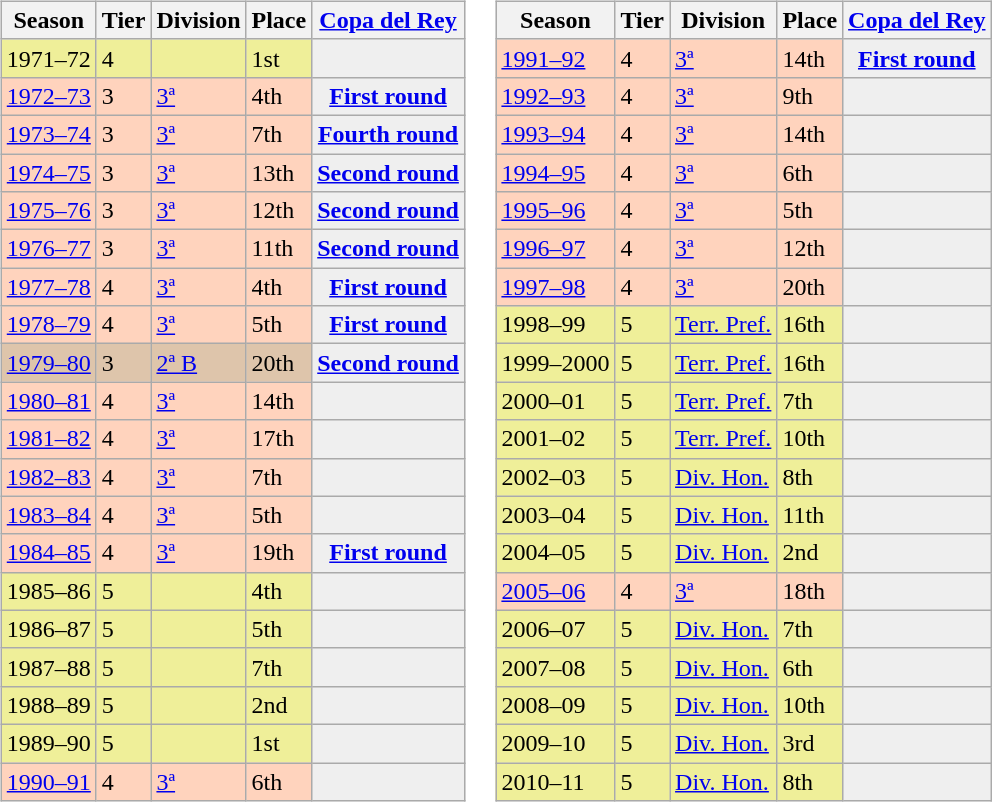<table>
<tr>
<td valign="top" width=0%><br><table class="wikitable">
<tr style="background:#f0f6fa;">
<th>Season</th>
<th>Tier</th>
<th>Division</th>
<th>Place</th>
<th><a href='#'>Copa del Rey</a></th>
</tr>
<tr>
<td style="background:#EFEF99;">1971–72</td>
<td style="background:#EFEF99;">4</td>
<td style="background:#EFEF99;"></td>
<td style="background:#EFEF99;">1st</td>
<th style="background:#efefef;"></th>
</tr>
<tr>
<td style="background:#FFD3BD;"><a href='#'>1972–73</a></td>
<td style="background:#FFD3BD;">3</td>
<td style="background:#FFD3BD;"><a href='#'>3ª</a></td>
<td style="background:#FFD3BD;">4th</td>
<th style="background:#efefef;"><a href='#'>First round</a></th>
</tr>
<tr>
<td style="background:#FFD3BD;"><a href='#'>1973–74</a></td>
<td style="background:#FFD3BD;">3</td>
<td style="background:#FFD3BD;"><a href='#'>3ª</a></td>
<td style="background:#FFD3BD;">7th</td>
<th style="background:#efefef;"><a href='#'>Fourth round</a></th>
</tr>
<tr>
<td style="background:#FFD3BD;"><a href='#'>1974–75</a></td>
<td style="background:#FFD3BD;">3</td>
<td style="background:#FFD3BD;"><a href='#'>3ª</a></td>
<td style="background:#FFD3BD;">13th</td>
<th style="background:#efefef;"><a href='#'>Second round</a></th>
</tr>
<tr>
<td style="background:#FFD3BD;"><a href='#'>1975–76</a></td>
<td style="background:#FFD3BD;">3</td>
<td style="background:#FFD3BD;"><a href='#'>3ª</a></td>
<td style="background:#FFD3BD;">12th</td>
<th style="background:#efefef;"><a href='#'>Second round</a></th>
</tr>
<tr>
<td style="background:#FFD3BD;"><a href='#'>1976–77</a></td>
<td style="background:#FFD3BD;">3</td>
<td style="background:#FFD3BD;"><a href='#'>3ª</a></td>
<td style="background:#FFD3BD;">11th</td>
<th style="background:#efefef;"><a href='#'>Second round</a></th>
</tr>
<tr>
<td style="background:#FFD3BD;"><a href='#'>1977–78</a></td>
<td style="background:#FFD3BD;">4</td>
<td style="background:#FFD3BD;"><a href='#'>3ª</a></td>
<td style="background:#FFD3BD;">4th</td>
<th style="background:#efefef;"><a href='#'>First round</a></th>
</tr>
<tr>
<td style="background:#FFD3BD;"><a href='#'>1978–79</a></td>
<td style="background:#FFD3BD;">4</td>
<td style="background:#FFD3BD;"><a href='#'>3ª</a></td>
<td style="background:#FFD3BD;">5th</td>
<th style="background:#efefef;"><a href='#'>First round</a></th>
</tr>
<tr>
<td style="background:#DEC5AB;"><a href='#'>1979–80</a></td>
<td style="background:#DEC5AB;">3</td>
<td style="background:#DEC5AB;"><a href='#'>2ª B</a></td>
<td style="background:#DEC5AB;">20th</td>
<th style="background:#efefef;"><a href='#'>Second round</a></th>
</tr>
<tr>
<td style="background:#FFD3BD;"><a href='#'>1980–81</a></td>
<td style="background:#FFD3BD;">4</td>
<td style="background:#FFD3BD;"><a href='#'>3ª</a></td>
<td style="background:#FFD3BD;">14th</td>
<th style="background:#efefef;"></th>
</tr>
<tr>
<td style="background:#FFD3BD;"><a href='#'>1981–82</a></td>
<td style="background:#FFD3BD;">4</td>
<td style="background:#FFD3BD;"><a href='#'>3ª</a></td>
<td style="background:#FFD3BD;">17th</td>
<th style="background:#efefef;"></th>
</tr>
<tr>
<td style="background:#FFD3BD;"><a href='#'>1982–83</a></td>
<td style="background:#FFD3BD;">4</td>
<td style="background:#FFD3BD;"><a href='#'>3ª</a></td>
<td style="background:#FFD3BD;">7th</td>
<th style="background:#efefef;"></th>
</tr>
<tr>
<td style="background:#FFD3BD;"><a href='#'>1983–84</a></td>
<td style="background:#FFD3BD;">4</td>
<td style="background:#FFD3BD;"><a href='#'>3ª</a></td>
<td style="background:#FFD3BD;">5th</td>
<th style="background:#efefef;"></th>
</tr>
<tr>
<td style="background:#FFD3BD;"><a href='#'>1984–85</a></td>
<td style="background:#FFD3BD;">4</td>
<td style="background:#FFD3BD;"><a href='#'>3ª</a></td>
<td style="background:#FFD3BD;">19th</td>
<th style="background:#efefef;"><a href='#'>First round</a></th>
</tr>
<tr>
<td style="background:#EFEF99;">1985–86</td>
<td style="background:#EFEF99;">5</td>
<td style="background:#EFEF99;"></td>
<td style="background:#EFEF99;">4th</td>
<th style="background:#efefef;"></th>
</tr>
<tr>
<td style="background:#EFEF99;">1986–87</td>
<td style="background:#EFEF99;">5</td>
<td style="background:#EFEF99;"></td>
<td style="background:#EFEF99;">5th</td>
<th style="background:#efefef;"></th>
</tr>
<tr>
<td style="background:#EFEF99;">1987–88</td>
<td style="background:#EFEF99;">5</td>
<td style="background:#EFEF99;"></td>
<td style="background:#EFEF99;">7th</td>
<th style="background:#efefef;"></th>
</tr>
<tr>
<td style="background:#EFEF99;">1988–89</td>
<td style="background:#EFEF99;">5</td>
<td style="background:#EFEF99;"></td>
<td style="background:#EFEF99;">2nd</td>
<th style="background:#efefef;"></th>
</tr>
<tr>
<td style="background:#EFEF99;">1989–90</td>
<td style="background:#EFEF99;">5</td>
<td style="background:#EFEF99;"></td>
<td style="background:#EFEF99;">1st</td>
<th style="background:#efefef;"></th>
</tr>
<tr>
<td style="background:#FFD3BD;"><a href='#'>1990–91</a></td>
<td style="background:#FFD3BD;">4</td>
<td style="background:#FFD3BD;"><a href='#'>3ª</a></td>
<td style="background:#FFD3BD;">6th</td>
<th style="background:#efefef;"></th>
</tr>
</table>
</td>
<td valign="top" width=0%><br><table class="wikitable">
<tr style="background:#f0f6fa;">
<th>Season</th>
<th>Tier</th>
<th>Division</th>
<th>Place</th>
<th><a href='#'>Copa del Rey</a></th>
</tr>
<tr>
<td style="background:#FFD3BD;"><a href='#'>1991–92</a></td>
<td style="background:#FFD3BD;">4</td>
<td style="background:#FFD3BD;"><a href='#'>3ª</a></td>
<td style="background:#FFD3BD;">14th</td>
<th style="background:#efefef;"><a href='#'>First round</a></th>
</tr>
<tr>
<td style="background:#FFD3BD;"><a href='#'>1992–93</a></td>
<td style="background:#FFD3BD;">4</td>
<td style="background:#FFD3BD;"><a href='#'>3ª</a></td>
<td style="background:#FFD3BD;">9th</td>
<th style="background:#efefef;"></th>
</tr>
<tr>
<td style="background:#FFD3BD;"><a href='#'>1993–94</a></td>
<td style="background:#FFD3BD;">4</td>
<td style="background:#FFD3BD;"><a href='#'>3ª</a></td>
<td style="background:#FFD3BD;">14th</td>
<th style="background:#efefef;"></th>
</tr>
<tr>
<td style="background:#FFD3BD;"><a href='#'>1994–95</a></td>
<td style="background:#FFD3BD;">4</td>
<td style="background:#FFD3BD;"><a href='#'>3ª</a></td>
<td style="background:#FFD3BD;">6th</td>
<th style="background:#efefef;"></th>
</tr>
<tr>
<td style="background:#FFD3BD;"><a href='#'>1995–96</a></td>
<td style="background:#FFD3BD;">4</td>
<td style="background:#FFD3BD;"><a href='#'>3ª</a></td>
<td style="background:#FFD3BD;">5th</td>
<th style="background:#efefef;"></th>
</tr>
<tr>
<td style="background:#FFD3BD;"><a href='#'>1996–97</a></td>
<td style="background:#FFD3BD;">4</td>
<td style="background:#FFD3BD;"><a href='#'>3ª</a></td>
<td style="background:#FFD3BD;">12th</td>
<th style="background:#efefef;"></th>
</tr>
<tr>
<td style="background:#FFD3BD;"><a href='#'>1997–98</a></td>
<td style="background:#FFD3BD;">4</td>
<td style="background:#FFD3BD;"><a href='#'>3ª</a></td>
<td style="background:#FFD3BD;">20th</td>
<th style="background:#efefef;"></th>
</tr>
<tr>
<td style="background:#EFEF99;">1998–99</td>
<td style="background:#EFEF99;">5</td>
<td style="background:#EFEF99;"><a href='#'>Terr. Pref.</a></td>
<td style="background:#EFEF99;">16th</td>
<th style="background:#efefef;"></th>
</tr>
<tr>
<td style="background:#EFEF99;">1999–2000</td>
<td style="background:#EFEF99;">5</td>
<td style="background:#EFEF99;"><a href='#'>Terr. Pref.</a></td>
<td style="background:#EFEF99;">16th</td>
<th style="background:#efefef;"></th>
</tr>
<tr>
<td style="background:#EFEF99;">2000–01</td>
<td style="background:#EFEF99;">5</td>
<td style="background:#EFEF99;"><a href='#'>Terr. Pref.</a></td>
<td style="background:#EFEF99;">7th</td>
<th style="background:#efefef;"></th>
</tr>
<tr>
<td style="background:#EFEF99;">2001–02</td>
<td style="background:#EFEF99;">5</td>
<td style="background:#EFEF99;"><a href='#'>Terr. Pref.</a></td>
<td style="background:#EFEF99;">10th</td>
<th style="background:#efefef;"></th>
</tr>
<tr>
<td style="background:#EFEF99;">2002–03</td>
<td style="background:#EFEF99;">5</td>
<td style="background:#EFEF99;"><a href='#'>Div. Hon.</a></td>
<td style="background:#EFEF99;">8th</td>
<th style="background:#efefef;"></th>
</tr>
<tr>
<td style="background:#EFEF99;">2003–04</td>
<td style="background:#EFEF99;">5</td>
<td style="background:#EFEF99;"><a href='#'>Div. Hon.</a></td>
<td style="background:#EFEF99;">11th</td>
<th style="background:#efefef;"></th>
</tr>
<tr>
<td style="background:#EFEF99;">2004–05</td>
<td style="background:#EFEF99;">5</td>
<td style="background:#EFEF99;"><a href='#'>Div. Hon.</a></td>
<td style="background:#EFEF99;">2nd</td>
<th style="background:#efefef;"></th>
</tr>
<tr>
<td style="background:#FFD3BD;"><a href='#'>2005–06</a></td>
<td style="background:#FFD3BD;">4</td>
<td style="background:#FFD3BD;"><a href='#'>3ª</a></td>
<td style="background:#FFD3BD;">18th</td>
<th style="background:#efefef;"></th>
</tr>
<tr>
<td style="background:#EFEF99;">2006–07</td>
<td style="background:#EFEF99;">5</td>
<td style="background:#EFEF99;"><a href='#'>Div. Hon.</a></td>
<td style="background:#EFEF99;">7th</td>
<th style="background:#efefef;"></th>
</tr>
<tr>
<td style="background:#EFEF99;">2007–08</td>
<td style="background:#EFEF99;">5</td>
<td style="background:#EFEF99;"><a href='#'>Div. Hon.</a></td>
<td style="background:#EFEF99;">6th</td>
<th style="background:#efefef;"></th>
</tr>
<tr>
<td style="background:#EFEF99;">2008–09</td>
<td style="background:#EFEF99;">5</td>
<td style="background:#EFEF99;"><a href='#'>Div. Hon.</a></td>
<td style="background:#EFEF99;">10th</td>
<th style="background:#efefef;"></th>
</tr>
<tr>
<td style="background:#EFEF99;">2009–10</td>
<td style="background:#EFEF99;">5</td>
<td style="background:#EFEF99;"><a href='#'>Div. Hon.</a></td>
<td style="background:#EFEF99;">3rd</td>
<th style="background:#efefef;"></th>
</tr>
<tr>
<td style="background:#EFEF99;">2010–11</td>
<td style="background:#EFEF99;">5</td>
<td style="background:#EFEF99;"><a href='#'>Div. Hon.</a></td>
<td style="background:#EFEF99;">8th</td>
<th style="background:#efefef;"></th>
</tr>
</table>
</td>
</tr>
</table>
